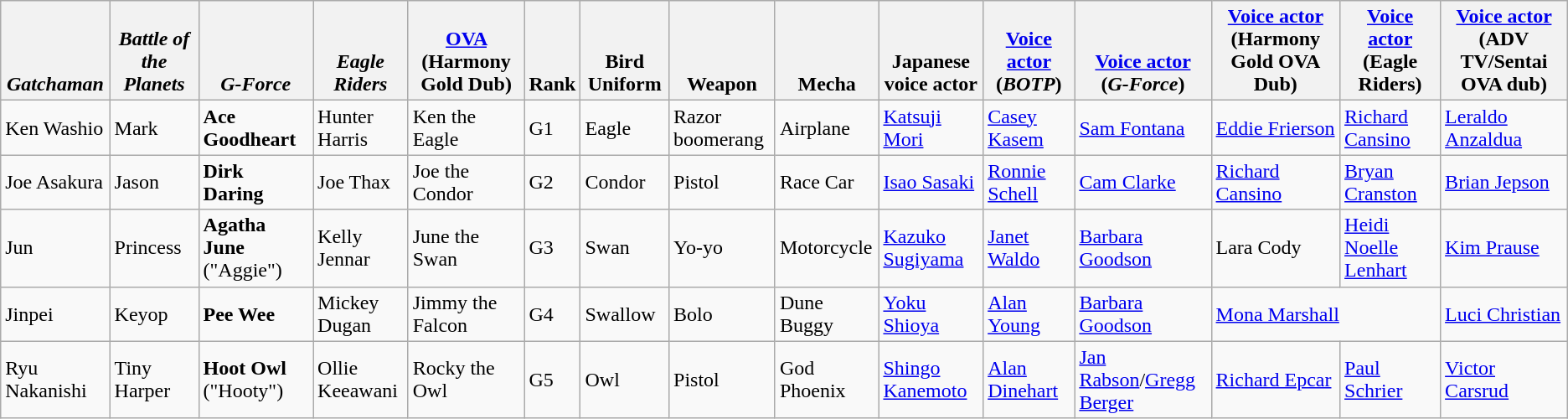<table class=wikitable>
<tr valign=bottom>
<th><em>Gatchaman</em></th>
<th><em>Battle of the Planets</em></th>
<th><em>G-Force</em></th>
<th><em>Eagle Riders</em></th>
<th><a href='#'>OVA</a> (Harmony Gold Dub)</th>
<th>Rank</th>
<th>Bird Uniform</th>
<th>Weapon</th>
<th>Mecha</th>
<th>Japanese voice actor</th>
<th><a href='#'>Voice actor</a> (<em>BOTP</em>)</th>
<th><a href='#'>Voice actor</a> (<em>G-Force</em>)</th>
<th><a href='#'>Voice actor</a> (Harmony Gold OVA Dub)</th>
<th><a href='#'>Voice actor</a> (Eagle Riders)</th>
<th><a href='#'>Voice actor</a> (ADV TV/Sentai OVA dub)</th>
</tr>
<tr>
<td>Ken Washio</td>
<td>Mark</td>
<td><strong>Ace Goodheart</strong></td>
<td>Hunter Harris</td>
<td>Ken the Eagle</td>
<td>G1</td>
<td>Eagle</td>
<td>Razor boomerang</td>
<td>Airplane</td>
<td><a href='#'>Katsuji Mori</a></td>
<td><a href='#'>Casey Kasem</a></td>
<td><a href='#'>Sam Fontana</a></td>
<td><a href='#'>Eddie Frierson</a></td>
<td><a href='#'>Richard Cansino</a></td>
<td><a href='#'>Leraldo Anzaldua</a></td>
</tr>
<tr>
<td>Joe Asakura</td>
<td>Jason</td>
<td><strong>Dirk Daring</strong></td>
<td>Joe Thax</td>
<td>Joe the Condor</td>
<td>G2</td>
<td>Condor</td>
<td>Pistol</td>
<td>Race Car</td>
<td><a href='#'>Isao Sasaki</a></td>
<td><a href='#'>Ronnie Schell</a></td>
<td><a href='#'>Cam Clarke</a></td>
<td><a href='#'>Richard Cansino</a></td>
<td><a href='#'>Bryan Cranston</a></td>
<td><a href='#'>Brian Jepson</a></td>
</tr>
<tr>
<td>Jun</td>
<td>Princess</td>
<td><strong>Agatha June</strong> ("Aggie")</td>
<td>Kelly Jennar</td>
<td>June the Swan</td>
<td>G3</td>
<td>Swan</td>
<td>Yo-yo</td>
<td>Motorcycle</td>
<td><a href='#'>Kazuko Sugiyama</a></td>
<td><a href='#'>Janet Waldo</a></td>
<td><a href='#'>Barbara Goodson</a></td>
<td>Lara Cody</td>
<td><a href='#'>Heidi Noelle Lenhart</a></td>
<td><a href='#'>Kim Prause</a></td>
</tr>
<tr>
<td>Jinpei</td>
<td>Keyop</td>
<td><strong>Pee Wee</strong></td>
<td>Mickey Dugan</td>
<td>Jimmy the Falcon</td>
<td>G4</td>
<td>Swallow</td>
<td>Bolo</td>
<td>Dune Buggy</td>
<td><a href='#'>Yoku Shioya</a></td>
<td><a href='#'>Alan Young</a></td>
<td><a href='#'>Barbara Goodson</a></td>
<td colspan=2><a href='#'>Mona Marshall</a></td>
<td><a href='#'>Luci Christian</a></td>
</tr>
<tr>
<td>Ryu Nakanishi</td>
<td>Tiny Harper</td>
<td><strong>Hoot Owl</strong> ("Hooty")</td>
<td>Ollie Keeawani</td>
<td>Rocky the Owl</td>
<td>G5</td>
<td>Owl</td>
<td>Pistol</td>
<td>God Phoenix</td>
<td><a href='#'>Shingo Kanemoto</a></td>
<td><a href='#'>Alan Dinehart</a></td>
<td><a href='#'>Jan Rabson</a>/<a href='#'>Gregg Berger</a></td>
<td><a href='#'>Richard Epcar</a></td>
<td><a href='#'>Paul Schrier</a></td>
<td><a href='#'>Victor Carsrud</a></td>
</tr>
</table>
